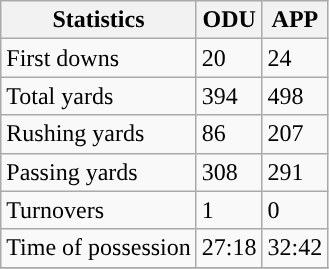<table class="wikitable" style="float: left;">
<tr>
<th>Statistics</th>
<th>ODU</th>
<th>APP</th>
</tr>
<tr>
<td>First downs</td>
<td>20</td>
<td>24</td>
</tr>
<tr>
<td>Total yards</td>
<td>394</td>
<td>498</td>
</tr>
<tr>
<td>Rushing yards</td>
<td>86</td>
<td>207</td>
</tr>
<tr>
<td>Passing yards</td>
<td>308</td>
<td>291</td>
</tr>
<tr>
<td>Turnovers</td>
<td>1</td>
<td>0</td>
</tr>
<tr>
<td>Time of possession</td>
<td>27:18</td>
<td>32:42</td>
</tr>
<tr>
</tr>
</table>
